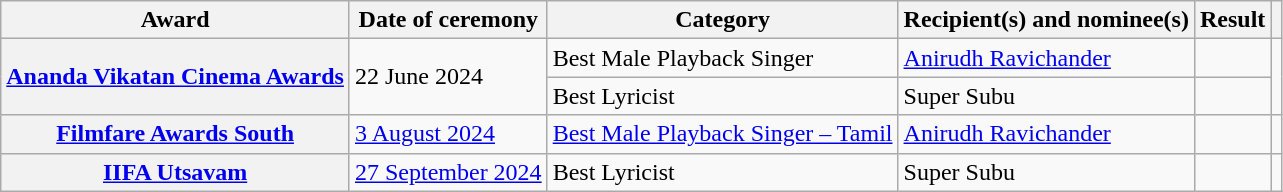<table class="wikitable plainrowheaders sortable">
<tr>
<th scope="col">Award</th>
<th scope="col">Date of ceremony</th>
<th scope="col">Category</th>
<th scope="col">Recipient(s) and nominee(s)</th>
<th scope="col">Result</th>
<th scope="col" class="unsortable"></th>
</tr>
<tr>
<th rowspan="2" scope="row"><a href='#'>Ananda Vikatan Cinema Awards</a></th>
<td rowspan="2">22 June 2024</td>
<td>Best Male Playback Singer</td>
<td><a href='#'>Anirudh Ravichander</a></td>
<td></td>
<td rowspan="2" align="center"></td>
</tr>
<tr>
<td>Best Lyricist</td>
<td>Super Subu</td>
<td></td>
</tr>
<tr>
<th scope="row"><a href='#'>Filmfare Awards South</a></th>
<td><a href='#'>3 August 2024</a></td>
<td><a href='#'>Best Male Playback Singer – Tamil</a></td>
<td><a href='#'>Anirudh Ravichander</a></td>
<td></td>
<td align="center"></td>
</tr>
<tr>
<th scope="row"><a href='#'>IIFA Utsavam</a></th>
<td><a href='#'>27 September 2024</a></td>
<td>Best Lyricist</td>
<td>Super Subu</td>
<td></td>
<td align="center"><br></td>
</tr>
</table>
